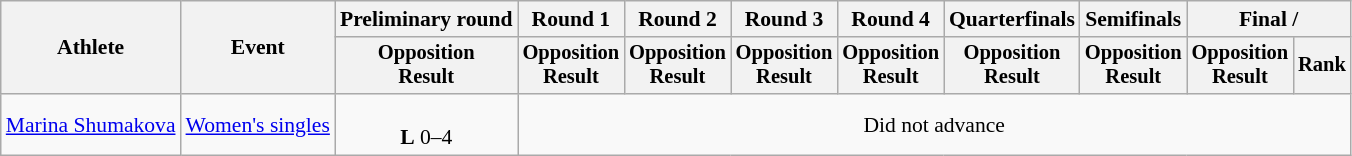<table class="wikitable" style="font-size:90%">
<tr>
<th rowspan="2">Athlete</th>
<th rowspan="2">Event</th>
<th>Preliminary round</th>
<th>Round 1</th>
<th>Round 2</th>
<th>Round 3</th>
<th>Round 4</th>
<th>Quarterfinals</th>
<th>Semifinals</th>
<th colspan=2>Final / </th>
</tr>
<tr style="font-size:95%">
<th>Opposition<br>Result</th>
<th>Opposition<br>Result</th>
<th>Opposition<br>Result</th>
<th>Opposition<br>Result</th>
<th>Opposition<br>Result</th>
<th>Opposition<br>Result</th>
<th>Opposition<br>Result</th>
<th>Opposition<br>Result</th>
<th>Rank</th>
</tr>
<tr align=center>
<td align=left><a href='#'>Marina Shumakova</a></td>
<td align=left><a href='#'>Women's singles</a></td>
<td><br><strong>L</strong> 0–4</td>
<td colspan=8>Did not advance</td>
</tr>
</table>
